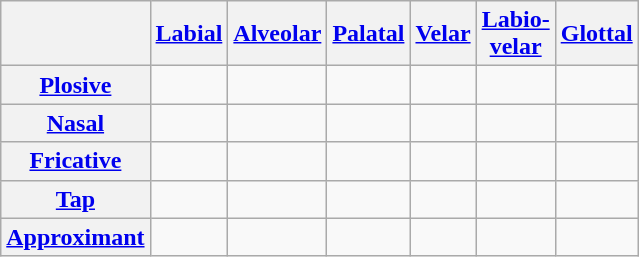<table class="wikitable" style="text-align:center">
<tr>
<th></th>
<th><a href='#'>Labial</a></th>
<th><a href='#'>Alveolar</a></th>
<th><a href='#'>Palatal</a></th>
<th><a href='#'>Velar</a></th>
<th><a href='#'>Labio-<br>velar</a></th>
<th><a href='#'>Glottal</a></th>
</tr>
<tr>
<th><a href='#'>Plosive</a></th>
<td></td>
<td></td>
<td></td>
<td> </td>
<td></td>
<td></td>
</tr>
<tr>
<th><a href='#'>Nasal</a></th>
<td></td>
<td></td>
<td></td>
<td></td>
<td></td>
<td></td>
</tr>
<tr>
<th><a href='#'>Fricative</a></th>
<td></td>
<td></td>
<td></td>
<td></td>
<td></td>
<td></td>
</tr>
<tr>
<th><a href='#'>Tap</a></th>
<td></td>
<td></td>
<td></td>
<td></td>
<td></td>
<td></td>
</tr>
<tr>
<th><a href='#'>Approximant</a></th>
<td></td>
<td></td>
<td></td>
<td></td>
<td></td>
<td></td>
</tr>
</table>
